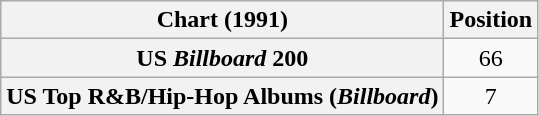<table class="wikitable sortable plainrowheaders" style="text-align:center">
<tr>
<th scope="col">Chart (1991)</th>
<th scope="col">Position</th>
</tr>
<tr>
<th scope="row">US <em>Billboard</em> 200</th>
<td>66</td>
</tr>
<tr>
<th scope="row">US Top R&B/Hip-Hop Albums (<em>Billboard</em>)</th>
<td>7</td>
</tr>
</table>
